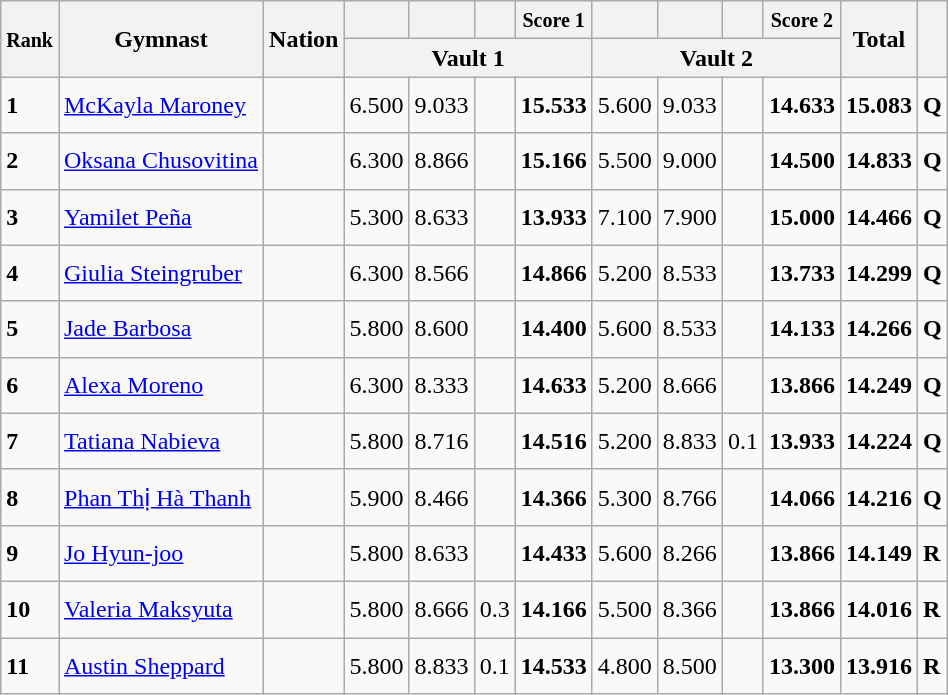<table class="wikitable sortable">
<tr>
<th rowspan="2"><small>Rank</small></th>
<th rowspan="2">Gymnast</th>
<th rowspan="2">Nation</th>
<th colspan="1"><small></small></th>
<th colspan="1"><small></small></th>
<th colspan="1"><small></small></th>
<th colspan="1"><small>Score 1</small></th>
<th colspan="1"><small></small></th>
<th colspan="1"><small></small></th>
<th colspan="1"><small></small></th>
<th colspan="1"><small>Score 2</small></th>
<th rowspan="2">Total</th>
<th rowspan="2"><small></small></th>
</tr>
<tr>
<th colspan="4">Vault 1</th>
<th colspan="4">Vault 2</th>
</tr>
<tr>
<td scope="row"><strong>1</strong></td>
<td height="30" align="left"><a href='#'>McKayla Maroney</a></td>
<td><small></small></td>
<td>6.500</td>
<td>9.033</td>
<td></td>
<td><strong>15.533</strong></td>
<td>5.600</td>
<td>9.033</td>
<td></td>
<td><strong>14.633</strong></td>
<td><strong>15.083</strong></td>
<td><strong>Q</strong></td>
</tr>
<tr>
<td scope="row"><strong>2</strong></td>
<td height="30" align="left"><a href='#'>Oksana Chusovitina</a></td>
<td><small></small></td>
<td>6.300</td>
<td>8.866</td>
<td></td>
<td><strong>15.166</strong></td>
<td>5.500</td>
<td>9.000</td>
<td></td>
<td><strong>14.500</strong></td>
<td><strong>14.833</strong></td>
<td><strong>Q</strong></td>
</tr>
<tr>
<td scope="row"><strong>3</strong></td>
<td height="30" align="left"><a href='#'>Yamilet Peña</a></td>
<td><small></small></td>
<td>5.300</td>
<td>8.633</td>
<td></td>
<td><strong>13.933</strong></td>
<td>7.100</td>
<td>7.900</td>
<td></td>
<td><strong>15.000</strong></td>
<td><strong>14.466</strong></td>
<td><strong>Q</strong></td>
</tr>
<tr>
<td scope="row"><strong>4</strong></td>
<td height="30" align="left"><a href='#'>Giulia Steingruber</a></td>
<td><small></small></td>
<td>6.300</td>
<td>8.566</td>
<td></td>
<td><strong>14.866</strong></td>
<td>5.200</td>
<td>8.533</td>
<td></td>
<td><strong>13.733</strong></td>
<td><strong>14.299</strong></td>
<td><strong>Q</strong></td>
</tr>
<tr>
<td scope="row"><strong>5</strong></td>
<td height="30" align="left"><a href='#'>Jade Barbosa</a></td>
<td><small></small></td>
<td>5.800</td>
<td>8.600</td>
<td></td>
<td><strong>14.400</strong></td>
<td>5.600</td>
<td>8.533</td>
<td></td>
<td><strong>14.133</strong></td>
<td><strong>14.266</strong></td>
<td><strong>Q</strong></td>
</tr>
<tr>
<td scope="row"><strong>6</strong></td>
<td height="30" align="left"><a href='#'>Alexa Moreno</a></td>
<td><small></small></td>
<td>6.300</td>
<td>8.333</td>
<td></td>
<td><strong>14.633</strong></td>
<td>5.200</td>
<td>8.666</td>
<td></td>
<td><strong>13.866</strong></td>
<td><strong>14.249</strong></td>
<td><strong>Q</strong></td>
</tr>
<tr>
<td scope="row"><strong>7</strong></td>
<td height="30" align="left"><a href='#'>Tatiana Nabieva</a></td>
<td><small></small></td>
<td>5.800</td>
<td>8.716</td>
<td></td>
<td><strong>14.516</strong></td>
<td>5.200</td>
<td>8.833</td>
<td>0.1</td>
<td><strong>13.933</strong></td>
<td><strong>14.224</strong></td>
<td><strong>Q</strong></td>
</tr>
<tr>
<td scope="row"><strong>8</strong></td>
<td height="30" align="left"><a href='#'>Phan Thị Hà Thanh</a></td>
<td><small></small></td>
<td>5.900</td>
<td>8.466</td>
<td></td>
<td><strong>14.366</strong></td>
<td>5.300</td>
<td>8.766</td>
<td></td>
<td><strong>14.066</strong></td>
<td><strong>14.216</strong></td>
<td><strong>Q</strong></td>
</tr>
<tr>
<td scope="row"><strong>9</strong></td>
<td height="30" align="left"><a href='#'>Jo Hyun-joo</a></td>
<td><small></small></td>
<td>5.800</td>
<td>8.633</td>
<td></td>
<td><strong>14.433</strong></td>
<td>5.600</td>
<td>8.266</td>
<td></td>
<td><strong>13.866</strong></td>
<td><strong>14.149</strong></td>
<td><strong>R</strong></td>
</tr>
<tr>
<td scope="row"><strong>10</strong></td>
<td height="30" align="left"><a href='#'>Valeria Maksyuta</a></td>
<td><small></small></td>
<td>5.800</td>
<td>8.666</td>
<td>0.3</td>
<td><strong>14.166</strong></td>
<td>5.500</td>
<td>8.366</td>
<td></td>
<td><strong>13.866</strong></td>
<td><strong>14.016</strong></td>
<td><strong>R</strong></td>
</tr>
<tr>
<td scope="row"><strong>11</strong></td>
<td height="30" align="left"><a href='#'>Austin Sheppard</a></td>
<td><small></small></td>
<td>5.800</td>
<td>8.833</td>
<td>0.1</td>
<td><strong>14.533</strong></td>
<td>4.800</td>
<td>8.500</td>
<td></td>
<td><strong>13.300</strong></td>
<td><strong>13.916</strong></td>
<td><strong>R</strong></td>
</tr>
</table>
